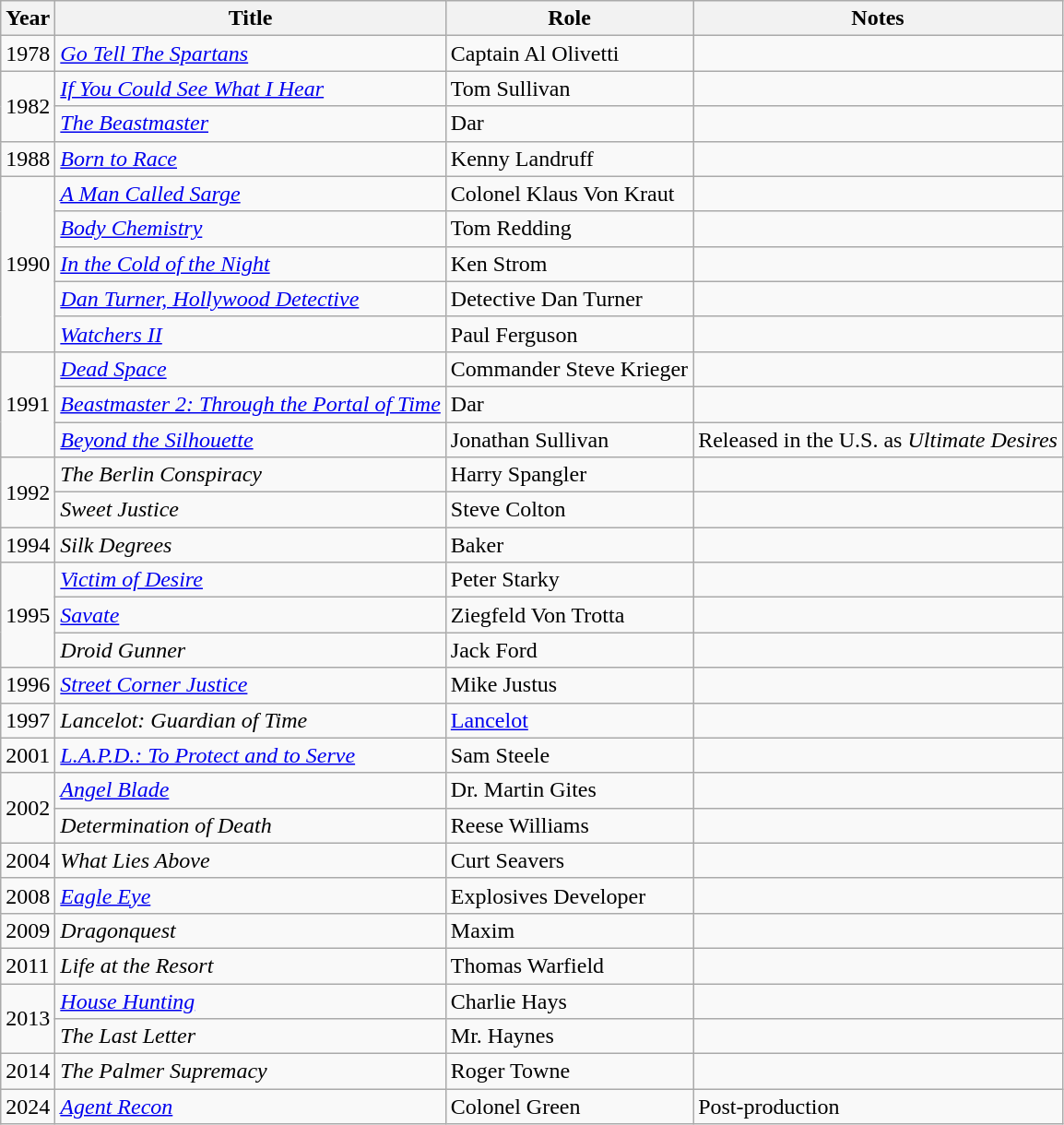<table class="wikitable sortable">
<tr>
<th>Year</th>
<th>Title</th>
<th>Role</th>
<th class="unsortable">Notes</th>
</tr>
<tr>
<td>1978</td>
<td><em><a href='#'>Go Tell The Spartans</a></em></td>
<td>Captain Al Olivetti</td>
<td></td>
</tr>
<tr>
<td rowspan="2">1982</td>
<td><em><a href='#'>If You Could See What I Hear</a></em></td>
<td>Tom Sullivan</td>
<td></td>
</tr>
<tr>
<td data-sort-value="Beastmaster, The"><em><a href='#'>The Beastmaster</a></em></td>
<td>Dar</td>
<td></td>
</tr>
<tr>
<td>1988</td>
<td><em><a href='#'>Born to Race</a></em></td>
<td>Kenny Landruff</td>
<td></td>
</tr>
<tr>
<td rowspan="5">1990</td>
<td data-sort-value="Man Called Sarge, A"><em><a href='#'>A Man Called Sarge</a></em></td>
<td>Colonel Klaus Von Kraut</td>
<td></td>
</tr>
<tr>
<td><em><a href='#'>Body Chemistry</a></em></td>
<td>Tom Redding</td>
<td></td>
</tr>
<tr>
<td><em><a href='#'>In the Cold of the Night</a></em></td>
<td>Ken Strom</td>
<td></td>
</tr>
<tr>
<td><em><a href='#'>Dan Turner, Hollywood Detective</a></em></td>
<td>Detective Dan Turner</td>
<td></td>
</tr>
<tr>
<td><em><a href='#'>Watchers II</a></em></td>
<td>Paul Ferguson</td>
<td></td>
</tr>
<tr>
<td rowspan="3">1991</td>
<td><em><a href='#'>Dead Space</a></em></td>
<td>Commander Steve Krieger</td>
<td></td>
</tr>
<tr>
<td><em><a href='#'>Beastmaster 2: Through the Portal of Time</a></em></td>
<td>Dar</td>
<td></td>
</tr>
<tr>
<td><em><a href='#'>Beyond the Silhouette</a></em></td>
<td>Jonathan Sullivan</td>
<td>Released in the U.S. as <em>Ultimate Desires</em></td>
</tr>
<tr>
<td rowspan="2">1992</td>
<td data-sort-value="Berlin Conspiracy, The"><em>The Berlin Conspiracy</em></td>
<td>Harry Spangler</td>
<td></td>
</tr>
<tr>
<td><em>Sweet Justice</em></td>
<td>Steve Colton</td>
<td></td>
</tr>
<tr>
<td>1994</td>
<td><em>Silk Degrees</em></td>
<td>Baker</td>
<td></td>
</tr>
<tr>
<td rowspan="3">1995</td>
<td><em><a href='#'>Victim of Desire</a></em></td>
<td>Peter Starky</td>
<td></td>
</tr>
<tr>
<td><em><a href='#'>Savate</a></em></td>
<td>Ziegfeld Von Trotta</td>
<td></td>
</tr>
<tr>
<td><em>Droid Gunner</em></td>
<td>Jack Ford</td>
<td></td>
</tr>
<tr>
<td>1996</td>
<td><em><a href='#'>Street Corner Justice</a></em></td>
<td>Mike Justus</td>
<td></td>
</tr>
<tr>
<td>1997</td>
<td><em>Lancelot: Guardian of Time</em></td>
<td><a href='#'>Lancelot</a></td>
<td></td>
</tr>
<tr>
<td>2001</td>
<td><em><a href='#'>L.A.P.D.: To Protect and to Serve</a></em></td>
<td>Sam Steele</td>
<td></td>
</tr>
<tr>
<td rowspan="2">2002</td>
<td><em><a href='#'>Angel Blade</a></em></td>
<td>Dr. Martin Gites</td>
<td></td>
</tr>
<tr>
<td><em>Determination of Death</em></td>
<td>Reese Williams</td>
<td></td>
</tr>
<tr>
<td>2004</td>
<td><em>What Lies Above</em></td>
<td>Curt Seavers</td>
<td></td>
</tr>
<tr>
<td>2008</td>
<td><em><a href='#'>Eagle Eye</a></em></td>
<td>Explosives Developer</td>
<td></td>
</tr>
<tr>
<td>2009</td>
<td><em>Dragonquest</em></td>
<td>Maxim</td>
<td></td>
</tr>
<tr>
<td>2011</td>
<td><em>Life at the Resort</em></td>
<td>Thomas Warfield</td>
<td></td>
</tr>
<tr>
<td rowspan="2">2013</td>
<td><em><a href='#'>House Hunting</a></em></td>
<td>Charlie Hays</td>
<td></td>
</tr>
<tr>
<td data-sort-value="Last Letter, The"><em>The Last Letter</em></td>
<td>Mr. Haynes</td>
<td></td>
</tr>
<tr>
<td>2014</td>
<td data-sort-value="Palmer Supremacy, The"><em>The Palmer Supremacy</em></td>
<td>Roger Towne</td>
<td></td>
</tr>
<tr>
<td>2024</td>
<td><em><a href='#'>Agent Recon</a></em></td>
<td>Colonel Green</td>
<td>Post-production</td>
</tr>
</table>
